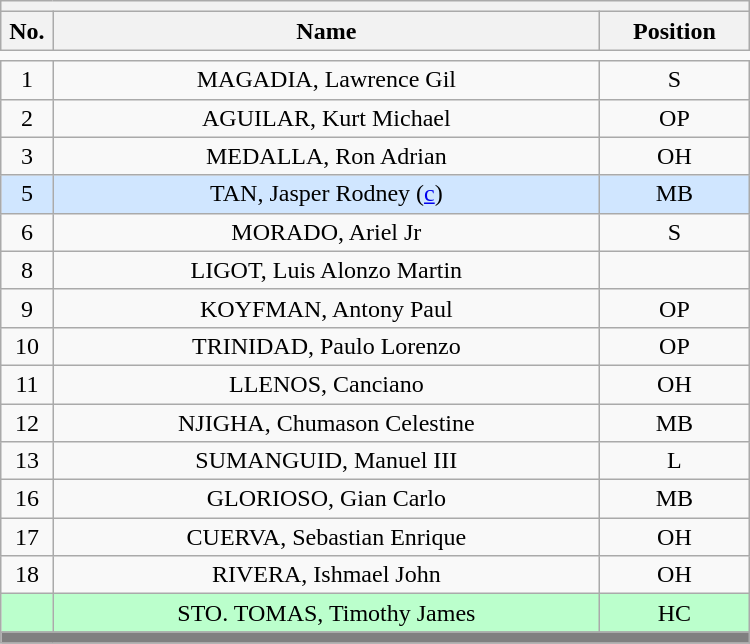<table class='wikitable mw-collapsible mw-collapsed' style="text-align: center; width: 500px; border: none">
<tr>
<th style='text-align: left;' colspan=3></th>
</tr>
<tr>
<th style='width: 7%;'>No.</th>
<th>Name</th>
<th style='width: 20%;'>Position</th>
</tr>
<tr>
<td style='border: none;'></td>
</tr>
<tr>
<td>1</td>
<td>MAGADIA, Lawrence Gil</td>
<td>S</td>
</tr>
<tr>
<td>2</td>
<td>AGUILAR, Kurt Michael</td>
<td>OP</td>
</tr>
<tr>
<td>3</td>
<td>MEDALLA, Ron Adrian</td>
<td>OH</td>
</tr>
<tr style="background:#D0E6FF">
<td>5</td>
<td>TAN, Jasper Rodney  (<a href='#'>c</a>)</td>
<td>MB</td>
</tr>
<tr>
<td>6</td>
<td>MORADO, Ariel Jr</td>
<td>S</td>
</tr>
<tr>
<td>8</td>
<td>LIGOT, Luis Alonzo Martin</td>
<td></td>
</tr>
<tr>
<td>9</td>
<td>KOYFMAN, Antony Paul</td>
<td>OP</td>
</tr>
<tr>
<td>10</td>
<td>TRINIDAD, Paulo Lorenzo</td>
<td>OP</td>
</tr>
<tr>
<td>11</td>
<td>LLENOS, Canciano</td>
<td>OH</td>
</tr>
<tr>
<td>12</td>
<td>NJIGHA, Chumason Celestine</td>
<td>MB</td>
</tr>
<tr>
<td>13</td>
<td>SUMANGUID, Manuel III</td>
<td>L</td>
</tr>
<tr>
<td>16</td>
<td>GLORIOSO, Gian Carlo</td>
<td>MB</td>
</tr>
<tr>
<td>17</td>
<td>CUERVA, Sebastian Enrique</td>
<td>OH</td>
</tr>
<tr>
<td>18</td>
<td>RIVERA, Ishmael John</td>
<td>OH</td>
</tr>
<tr style="background:#BBFFCC">
<td></td>
<td>STO. TOMAS, Timothy James</td>
<td>HC</td>
</tr>
<tr>
<th style='background: grey;' colspan=3></th>
</tr>
</table>
